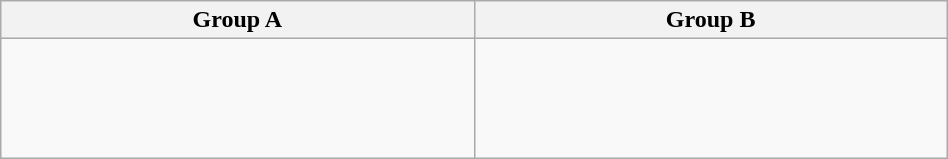<table class="wikitable" width=50%>
<tr>
<th width=50%>Group A</th>
<th width=50%>Group B</th>
</tr>
<tr>
<td valign=top><br><br>
<br>
</td>
<td valign=top><br><br>
<br>
<br>
</td>
</tr>
</table>
